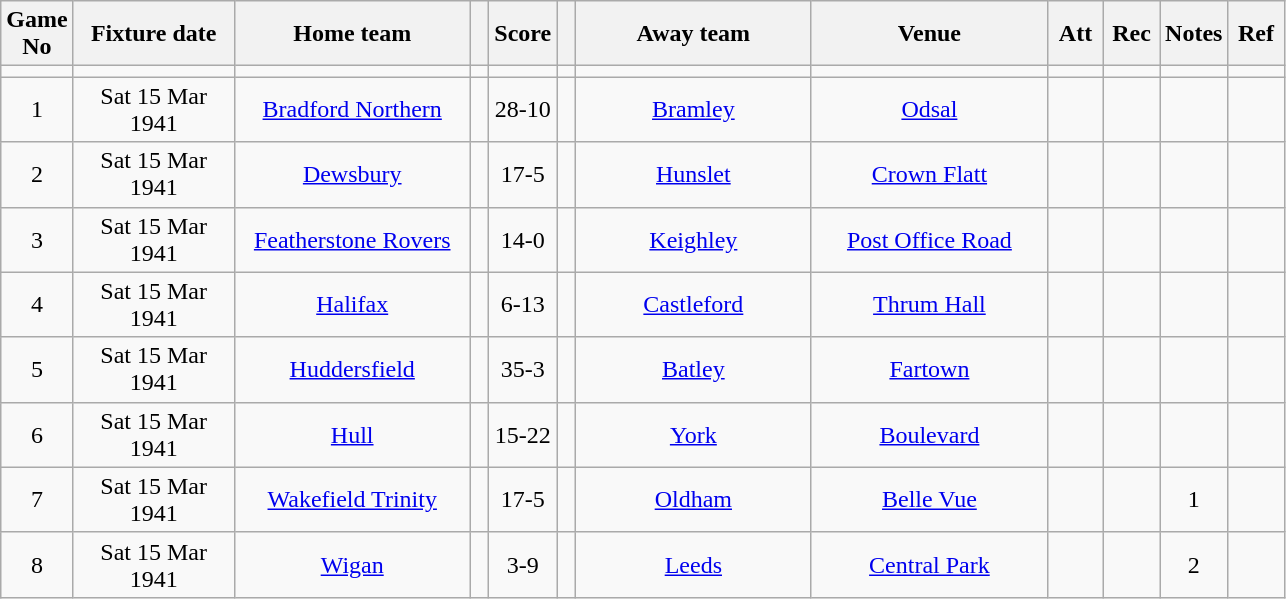<table class="wikitable" style="text-align:center;">
<tr>
<th width=20 abbr="No">Game No</th>
<th width=100 abbr="Date">Fixture date</th>
<th width=150 abbr="Home team">Home team</th>
<th width=5 abbr="space"></th>
<th width=20 abbr="Score">Score</th>
<th width=5 abbr="space"></th>
<th width=150 abbr="Away team">Away team</th>
<th width=150 abbr="Venue">Venue</th>
<th width=30 abbr="Att">Att</th>
<th width=30 abbr="Rec">Rec</th>
<th width=20 abbr="Notes">Notes</th>
<th width=30 abbr="Ref">Ref</th>
</tr>
<tr>
<td></td>
<td></td>
<td></td>
<td></td>
<td></td>
<td></td>
<td></td>
<td></td>
<td></td>
<td></td>
<td></td>
<td></td>
</tr>
<tr>
<td>1</td>
<td>Sat 15 Mar 1941</td>
<td><a href='#'>Bradford Northern</a></td>
<td></td>
<td>28-10</td>
<td></td>
<td><a href='#'>Bramley</a></td>
<td><a href='#'>Odsal</a></td>
<td></td>
<td></td>
<td></td>
<td></td>
</tr>
<tr>
<td>2</td>
<td>Sat 15 Mar 1941</td>
<td><a href='#'>Dewsbury</a></td>
<td></td>
<td>17-5</td>
<td></td>
<td><a href='#'>Hunslet</a></td>
<td><a href='#'>Crown Flatt</a></td>
<td></td>
<td></td>
<td></td>
<td></td>
</tr>
<tr>
<td>3</td>
<td>Sat 15 Mar 1941</td>
<td><a href='#'>Featherstone Rovers</a></td>
<td></td>
<td>14-0</td>
<td></td>
<td><a href='#'>Keighley</a></td>
<td><a href='#'>Post Office Road</a></td>
<td></td>
<td></td>
<td></td>
<td></td>
</tr>
<tr>
<td>4</td>
<td>Sat 15 Mar 1941</td>
<td><a href='#'>Halifax</a></td>
<td></td>
<td>6-13</td>
<td></td>
<td><a href='#'>Castleford</a></td>
<td><a href='#'>Thrum Hall</a></td>
<td></td>
<td></td>
<td></td>
<td></td>
</tr>
<tr>
<td>5</td>
<td>Sat 15 Mar 1941</td>
<td><a href='#'>Huddersfield</a></td>
<td></td>
<td>35-3</td>
<td></td>
<td><a href='#'>Batley</a></td>
<td><a href='#'>Fartown</a></td>
<td></td>
<td></td>
<td></td>
<td></td>
</tr>
<tr>
<td>6</td>
<td>Sat 15 Mar 1941</td>
<td><a href='#'>Hull</a></td>
<td></td>
<td>15-22</td>
<td></td>
<td><a href='#'>York</a></td>
<td><a href='#'>Boulevard</a></td>
<td></td>
<td></td>
<td></td>
<td></td>
</tr>
<tr>
<td>7</td>
<td>Sat 15 Mar 1941</td>
<td><a href='#'>Wakefield Trinity</a></td>
<td></td>
<td>17-5</td>
<td></td>
<td><a href='#'>Oldham</a></td>
<td><a href='#'>Belle Vue</a></td>
<td></td>
<td></td>
<td>1</td>
<td></td>
</tr>
<tr>
<td>8</td>
<td>Sat 15 Mar 1941</td>
<td><a href='#'>Wigan</a></td>
<td></td>
<td>3-9</td>
<td></td>
<td><a href='#'>Leeds</a></td>
<td><a href='#'>Central Park</a></td>
<td></td>
<td></td>
<td>2</td>
<td></td>
</tr>
</table>
